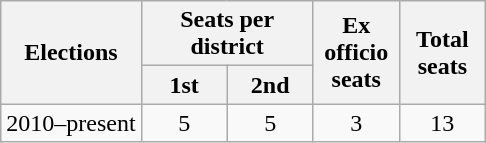<table class="wikitable">
<tr>
<th rowspan="2">Elections</th>
<th colspan="2">Seats per district</th>
<th rowspan="2" width="50px">Ex officio seats</th>
<th rowspan="2" width="50px">Total seats</th>
</tr>
<tr>
<th width="50px">1st</th>
<th width="50px">2nd</th>
</tr>
<tr align="center">
<td>2010–present</td>
<td>5</td>
<td>5</td>
<td>3</td>
<td>13</td>
</tr>
</table>
